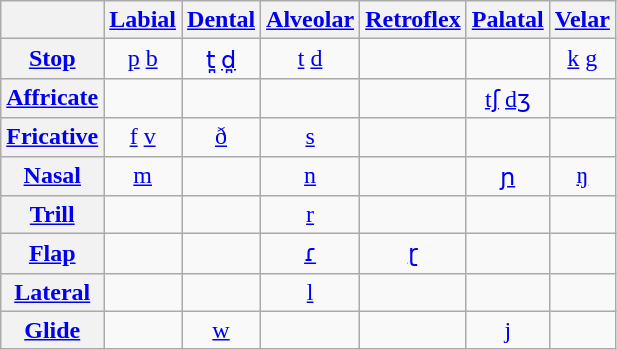<table class="wikitable" style="text-align:center">
<tr>
<th></th>
<th><a href='#'>Labial</a></th>
<th><a href='#'>Dental</a></th>
<th><a href='#'>Alveolar</a></th>
<th><a href='#'>Retroflex</a></th>
<th><a href='#'>Palatal</a></th>
<th><a href='#'>Velar</a></th>
</tr>
<tr>
<th><a href='#'>Stop</a></th>
<td><a href='#'>p</a> <a href='#'>b</a></td>
<td><a href='#'>t̪</a> <a href='#'>d̪</a></td>
<td><a href='#'>t</a> <a href='#'>d</a></td>
<td></td>
<td></td>
<td><a href='#'>k</a> <a href='#'>g</a></td>
</tr>
<tr>
<th><a href='#'>Affricate</a></th>
<td></td>
<td></td>
<td></td>
<td></td>
<td><a href='#'>tʃ</a> <a href='#'>dʒ</a></td>
<td></td>
</tr>
<tr>
<th><a href='#'>Fricative</a></th>
<td><a href='#'>f</a> <a href='#'>v</a></td>
<td><a href='#'>ð</a></td>
<td><a href='#'>s</a></td>
<td></td>
<td></td>
<td></td>
</tr>
<tr>
<th><a href='#'>Nasal</a></th>
<td><a href='#'>m</a></td>
<td></td>
<td><a href='#'>n</a></td>
<td></td>
<td><a href='#'>ɲ</a></td>
<td><a href='#'>ŋ</a></td>
</tr>
<tr>
<th><a href='#'>Trill</a></th>
<td></td>
<td></td>
<td><a href='#'>r</a></td>
<td></td>
<td></td>
<td></td>
</tr>
<tr>
<th><a href='#'>Flap</a></th>
<td></td>
<td></td>
<td><a href='#'>ɾ</a></td>
<td><a href='#'>ɽ</a></td>
<td></td>
<td></td>
</tr>
<tr>
<th><a href='#'>Lateral</a></th>
<td></td>
<td></td>
<td><a href='#'>l</a></td>
<td></td>
<td></td>
<td></td>
</tr>
<tr>
<th><a href='#'>Glide</a></th>
<td></td>
<td><a href='#'>w</a></td>
<td></td>
<td></td>
<td><a href='#'>j</a></td>
<td></td>
</tr>
</table>
